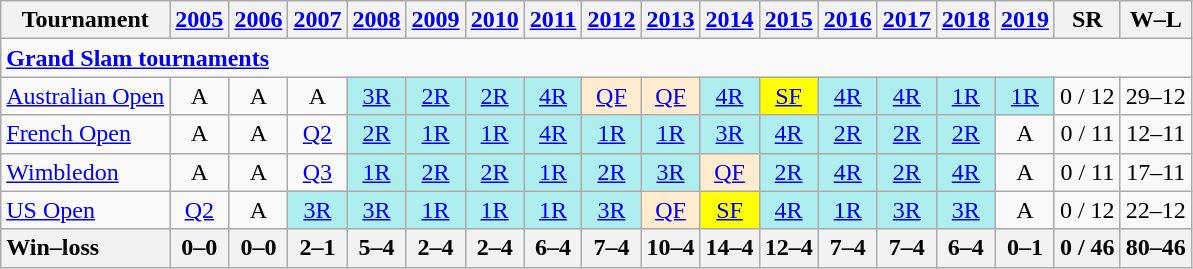<table class="wikitable nowrap" style="text-align:center;">
<tr>
<th>Tournament</th>
<th><a href='#'>2005</a></th>
<th><a href='#'>2006</a></th>
<th><a href='#'>2007</a></th>
<th><a href='#'>2008</a></th>
<th><a href='#'>2009</a></th>
<th><a href='#'>2010</a></th>
<th><a href='#'>2011</a></th>
<th><a href='#'>2012</a></th>
<th><a href='#'>2013</a></th>
<th><a href='#'>2014</a></th>
<th><a href='#'>2015</a></th>
<th><a href='#'>2016</a></th>
<th><a href='#'>2017</a></th>
<th><a href='#'>2018</a></th>
<th><a href='#'>2019</a></th>
<th>SR</th>
<th>W–L</th>
</tr>
<tr>
<td colspan="18" align="left"><strong><a href='#'>Grand Slam tournaments</a></strong></td>
</tr>
<tr>
<td align=left><a href='#'>Australian Open</a></td>
<td>A</td>
<td>A</td>
<td>A</td>
<td bgcolor=afeeee><a href='#'>3R</a></td>
<td bgcolor=afeeee><a href='#'>2R</a></td>
<td bgcolor=afeeee><a href='#'>2R</a></td>
<td bgcolor=afeeee><a href='#'>4R</a></td>
<td bgcolor=ffebcd><a href='#'>QF</a></td>
<td bgcolor=ffebcd><a href='#'>QF</a></td>
<td bgcolor=afeeee><a href='#'>4R</a></td>
<td bgcolor=yellow><a href='#'>SF</a></td>
<td bgcolor=afeeee><a href='#'>4R</a></td>
<td bgcolor=afeeee><a href='#'>4R</a></td>
<td bgcolor=afeeee><a href='#'>1R</a></td>
<td bgcolor=afeeee><a href='#'>1R</a></td>
<td>0 / 12</td>
<td>29–12</td>
</tr>
<tr>
<td align=left><a href='#'>French Open</a></td>
<td>A</td>
<td>A</td>
<td><a href='#'>Q2</a></td>
<td bgcolor=afeeee><a href='#'>2R</a></td>
<td bgcolor=afeeee><a href='#'>1R</a></td>
<td bgcolor=afeeee><a href='#'>1R</a></td>
<td bgcolor=afeeee><a href='#'>4R</a></td>
<td bgcolor=afeeee><a href='#'>1R</a></td>
<td bgcolor=afeeee><a href='#'>1R</a></td>
<td bgcolor=afeeee><a href='#'>3R</a></td>
<td bgcolor=afeeee><a href='#'>4R</a></td>
<td bgcolor=afeeee><a href='#'>2R</a></td>
<td bgcolor=afeeee><a href='#'>2R</a></td>
<td bgcolor=afeeee><a href='#'>2R</a></td>
<td>A</td>
<td>0 / 11</td>
<td>12–11</td>
</tr>
<tr>
<td align=left><a href='#'>Wimbledon</a></td>
<td>A</td>
<td>A</td>
<td><a href='#'>Q3</a></td>
<td bgcolor=afeeee><a href='#'>1R</a></td>
<td bgcolor=afeeee><a href='#'>2R</a></td>
<td bgcolor=afeeee><a href='#'>2R</a></td>
<td bgcolor=afeeee><a href='#'>1R</a></td>
<td bgcolor=afeeee><a href='#'>2R</a></td>
<td bgcolor=afeeee><a href='#'>3R</a></td>
<td bgcolor=ffebcd><a href='#'>QF</a></td>
<td bgcolor=afeeee><a href='#'>2R</a></td>
<td bgcolor=afeeee><a href='#'>4R</a></td>
<td bgcolor=afeeee><a href='#'>2R</a></td>
<td bgcolor=afeeee><a href='#'>4R</a></td>
<td>A</td>
<td>0 / 11</td>
<td>17–11</td>
</tr>
<tr>
<td align=left><a href='#'>US Open</a></td>
<td><a href='#'>Q2</a></td>
<td>A</td>
<td bgcolor=afeeee><a href='#'>3R</a></td>
<td bgcolor=afeeee><a href='#'>3R</a></td>
<td bgcolor=afeeee><a href='#'>1R</a></td>
<td bgcolor=afeeee><a href='#'>1R</a></td>
<td bgcolor=afeeee><a href='#'>1R</a></td>
<td bgcolor=afeeee><a href='#'>3R</a></td>
<td bgcolor=ffebcd><a href='#'>QF</a></td>
<td bgcolor=yellow><a href='#'>SF</a></td>
<td bgcolor=afeeee><a href='#'>4R</a></td>
<td bgcolor=afeeee><a href='#'>1R</a></td>
<td bgcolor=afeeee><a href='#'>3R</a></td>
<td bgcolor=afeeee><a href='#'>3R</a></td>
<td>A</td>
<td>0 / 12</td>
<td>22–12</td>
</tr>
<tr style="background:#efefef; font-weight:bold;">
<th style="text-align:left;">Win–loss</th>
<th>0–0</th>
<th>0–0</th>
<th>2–1</th>
<th>5–4</th>
<th>2–4</th>
<th>2–4</th>
<th>6–4</th>
<th>7–4</th>
<th>10–4</th>
<th>14–4</th>
<th>12–4</th>
<th>7–4</th>
<th>7–4</th>
<th>6–4</th>
<th>0–1</th>
<th>0 / 46</th>
<th>80–46</th>
</tr>
</table>
